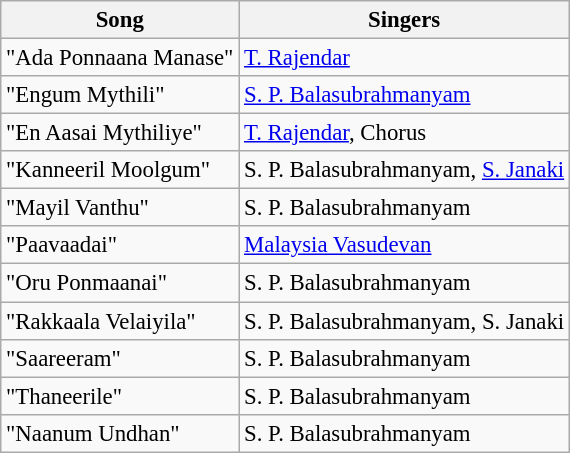<table class="wikitable" style="font-size:95%;">
<tr>
<th>Song</th>
<th>Singers</th>
</tr>
<tr>
<td>"Ada Ponnaana Manase"</td>
<td><a href='#'>T. Rajendar</a></td>
</tr>
<tr>
<td>"Engum Mythili"</td>
<td><a href='#'>S. P. Balasubrahmanyam</a></td>
</tr>
<tr>
<td>"En Aasai Mythiliye"</td>
<td><a href='#'>T. Rajendar</a>, Chorus</td>
</tr>
<tr>
<td>"Kanneeril Moolgum"</td>
<td>S. P. Balasubrahmanyam, <a href='#'>S. Janaki</a></td>
</tr>
<tr>
<td>"Mayil Vanthu"</td>
<td>S. P. Balasubrahmanyam</td>
</tr>
<tr>
<td>"Paavaadai"</td>
<td><a href='#'>Malaysia Vasudevan</a></td>
</tr>
<tr>
<td>"Oru Ponmaanai"</td>
<td>S. P. Balasubrahmanyam</td>
</tr>
<tr>
<td>"Rakkaala Velaiyila"</td>
<td>S. P. Balasubrahmanyam, S. Janaki</td>
</tr>
<tr>
<td>"Saareeram"</td>
<td>S. P. Balasubrahmanyam</td>
</tr>
<tr>
<td>"Thaneerile"</td>
<td>S. P. Balasubrahmanyam</td>
</tr>
<tr>
<td>"Naanum Undhan"</td>
<td>S. P. Balasubrahmanyam</td>
</tr>
</table>
